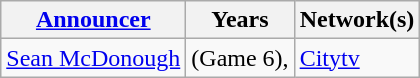<table class="wikitable">
<tr>
<th><a href='#'>Announcer</a></th>
<th>Years</th>
<th>Network(s)</th>
</tr>
<tr>
<td><a href='#'>Sean McDonough</a></td>
<td> (Game 6), </td>
<td><a href='#'>Citytv</a></td>
</tr>
</table>
